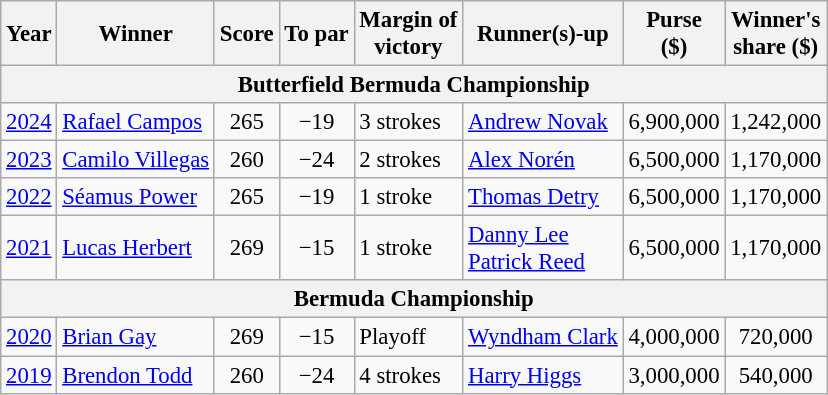<table class="wikitable" style="font-size:95%">
<tr>
<th>Year</th>
<th>Winner</th>
<th>Score</th>
<th>To par</th>
<th>Margin of<br>victory</th>
<th>Runner(s)-up</th>
<th>Purse<br>($)</th>
<th>Winner's<br>share ($)</th>
</tr>
<tr>
<th colspan=8>Butterfield Bermuda Championship</th>
</tr>
<tr>
<td><a href='#'>2024</a></td>
<td> <a href='#'>Rafael Campos</a></td>
<td align=center>265</td>
<td align=center>−19</td>
<td>3 strokes</td>
<td> <a href='#'>Andrew Novak</a></td>
<td align=center>6,900,000</td>
<td align=center>1,242,000</td>
</tr>
<tr>
<td><a href='#'>2023</a></td>
<td> <a href='#'>Camilo Villegas</a></td>
<td align=center>260</td>
<td align=center>−24</td>
<td>2 strokes</td>
<td> <a href='#'>Alex Norén</a></td>
<td align=center>6,500,000</td>
<td align=center>1,170,000</td>
</tr>
<tr>
<td><a href='#'>2022</a></td>
<td> <a href='#'>Séamus Power</a></td>
<td align=center>265</td>
<td align=center>−19</td>
<td>1 stroke</td>
<td> <a href='#'>Thomas Detry</a></td>
<td align=center>6,500,000</td>
<td align=center>1,170,000</td>
</tr>
<tr>
<td><a href='#'>2021</a></td>
<td> <a href='#'>Lucas Herbert</a></td>
<td align=center>269</td>
<td align=center>−15</td>
<td>1 stroke</td>
<td> <a href='#'>Danny Lee</a><br> <a href='#'>Patrick Reed</a></td>
<td align=center>6,500,000</td>
<td align=center>1,170,000</td>
</tr>
<tr>
<th colspan=8>Bermuda Championship</th>
</tr>
<tr>
<td><a href='#'>2020</a></td>
<td> <a href='#'>Brian Gay</a></td>
<td align=center>269</td>
<td align=center>−15</td>
<td>Playoff</td>
<td> <a href='#'>Wyndham Clark</a></td>
<td align=center>4,000,000</td>
<td align=center>720,000</td>
</tr>
<tr>
<td><a href='#'>2019</a></td>
<td> <a href='#'>Brendon Todd</a></td>
<td align=center>260</td>
<td align=center>−24</td>
<td>4 strokes</td>
<td> <a href='#'>Harry Higgs</a></td>
<td align=center>3,000,000</td>
<td align=center>540,000</td>
</tr>
</table>
